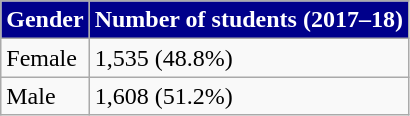<table class="wikitable" style="font-size: 100%;">
<tr>
<td style="background:darkblue; color:white; text-align:left;"><strong>Gender</strong></td>
<td style="background:darkblue; color:white; text-align:left;"><strong>Number of students (2017–18)</strong></td>
</tr>
<tr>
<td>Female</td>
<td>1,535 (48.8%)</td>
</tr>
<tr>
<td>Male</td>
<td>1,608 (51.2%)</td>
</tr>
</table>
